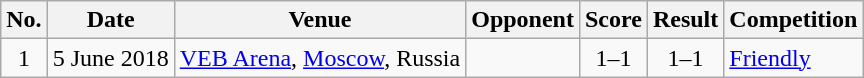<table class="wikitable sortable">
<tr>
<th scope="col">No.</th>
<th scope="col">Date</th>
<th scope="col">Venue</th>
<th scope="col">Opponent</th>
<th scope="col">Score</th>
<th scope="col">Result</th>
<th scope="col">Competition</th>
</tr>
<tr>
<td style="text-align:center">1</td>
<td>5 June 2018</td>
<td><a href='#'>VEB Arena</a>, <a href='#'>Moscow</a>, Russia</td>
<td></td>
<td style="text-align:center">1–1</td>
<td style="text-align:center">1–1</td>
<td><a href='#'>Friendly</a></td>
</tr>
</table>
